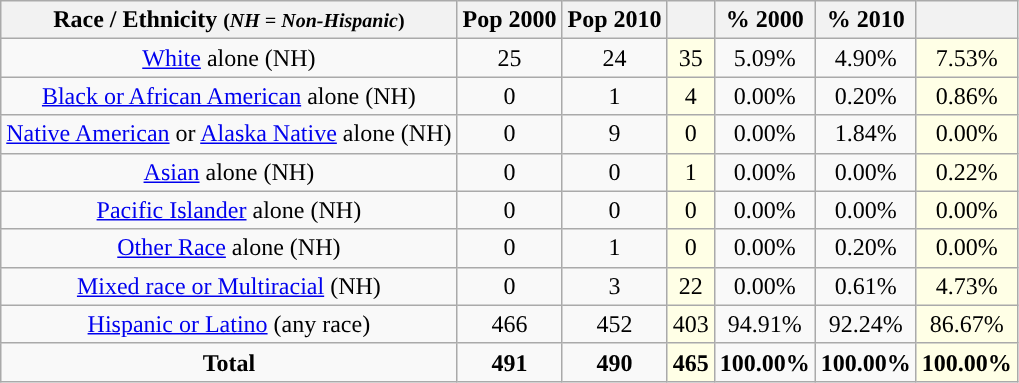<table class="wikitable" style="text-align:center;">
<tr>
<th>Race / Ethnicity <small>(<em>NH = Non-Hispanic</em>)</small></th>
<th>Pop 2000</th>
<th>Pop 2010</th>
<th></th>
<th>% 2000</th>
<th>% 2010</th>
<th></th>
</tr>
<tr>
<td><a href='#'>White</a> alone (NH)</td>
<td>25</td>
<td>24</td>
<td style='background: #ffffe6;'>35</td>
<td>5.09%</td>
<td>4.90%</td>
<td style='background: #ffffe6;'>7.53%</td>
</tr>
<tr>
<td><a href='#'>Black or African American</a> alone (NH)</td>
<td>0</td>
<td>1</td>
<td style='background: #ffffe6;'>4</td>
<td>0.00%</td>
<td>0.20%</td>
<td style='background: #ffffe6;'>0.86%</td>
</tr>
<tr>
<td><a href='#'>Native American</a> or <a href='#'>Alaska Native</a> alone (NH)</td>
<td>0</td>
<td>9</td>
<td style='background: #ffffe6;'>0</td>
<td>0.00%</td>
<td>1.84%</td>
<td style='background: #ffffe6;'>0.00%</td>
</tr>
<tr>
<td><a href='#'>Asian</a> alone (NH)</td>
<td>0</td>
<td>0</td>
<td style='background: #ffffe6;'>1</td>
<td>0.00%</td>
<td>0.00%</td>
<td style='background: #ffffe6;'>0.22%</td>
</tr>
<tr>
<td><a href='#'>Pacific Islander</a> alone (NH)</td>
<td>0</td>
<td>0</td>
<td style='background: #ffffe6;'>0</td>
<td>0.00%</td>
<td>0.00%</td>
<td style='background: #ffffe6;'>0.00%</td>
</tr>
<tr>
<td><a href='#'>Other Race</a> alone (NH)</td>
<td>0</td>
<td>1</td>
<td style='background: #ffffe6;'>0</td>
<td>0.00%</td>
<td>0.20%</td>
<td style='background: #ffffe6;'>0.00%</td>
</tr>
<tr>
<td><a href='#'>Mixed race or Multiracial</a> (NH)</td>
<td>0</td>
<td>3</td>
<td style='background: #ffffe6;'>22</td>
<td>0.00%</td>
<td>0.61%</td>
<td style='background: #ffffe6;'>4.73%</td>
</tr>
<tr>
<td><a href='#'>Hispanic or Latino</a> (any race)</td>
<td>466</td>
<td>452</td>
<td style='background: #ffffe6;'>403</td>
<td>94.91%</td>
<td>92.24%</td>
<td style='background: #ffffe6;'>86.67%</td>
</tr>
<tr>
<td><strong>Total</strong></td>
<td><strong>491</strong></td>
<td><strong>490</strong></td>
<td style='background: #ffffe6;'><strong>465</strong></td>
<td><strong>100.00%</strong></td>
<td><strong>100.00%</strong></td>
<td style='background: #ffffe6;'><strong>100.00%</strong></td>
</tr>
</table>
